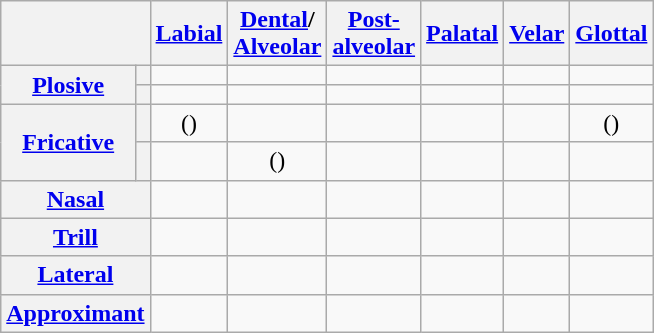<table class="wikitable" style="text-align:center">
<tr>
<th colspan="2"></th>
<th><a href='#'>Labial</a></th>
<th><a href='#'>Dental</a>/<br><a href='#'>Alveolar</a></th>
<th><a href='#'>Post-<br>alveolar</a></th>
<th><a href='#'>Palatal</a></th>
<th><a href='#'>Velar</a></th>
<th><a href='#'>Glottal</a></th>
</tr>
<tr>
<th rowspan="2"><a href='#'>Plosive</a></th>
<th></th>
<td></td>
<td></td>
<td></td>
<td></td>
<td></td>
<td></td>
</tr>
<tr>
<th></th>
<td></td>
<td></td>
<td></td>
<td></td>
<td></td>
<td></td>
</tr>
<tr>
<th rowspan="2"><a href='#'>Fricative</a></th>
<th></th>
<td>()</td>
<td></td>
<td></td>
<td></td>
<td></td>
<td>()</td>
</tr>
<tr>
<th></th>
<td></td>
<td>()</td>
<td></td>
<td></td>
<td></td>
<td></td>
</tr>
<tr>
<th colspan="2"><a href='#'>Nasal</a></th>
<td></td>
<td></td>
<td></td>
<td></td>
<td></td>
<td></td>
</tr>
<tr>
<th colspan="2"><a href='#'>Trill</a></th>
<td></td>
<td></td>
<td></td>
<td></td>
<td></td>
<td></td>
</tr>
<tr>
<th colspan="2"><a href='#'>Lateral</a></th>
<td></td>
<td></td>
<td></td>
<td></td>
<td></td>
<td></td>
</tr>
<tr>
<th colspan="2"><a href='#'>Approximant</a></th>
<td></td>
<td></td>
<td></td>
<td></td>
<td></td>
<td></td>
</tr>
</table>
